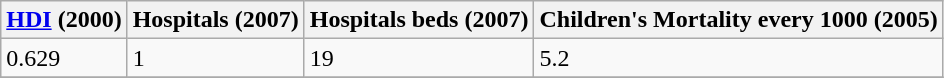<table class="wikitable" border="1">
<tr>
<th><a href='#'>HDI</a> (2000)</th>
<th>Hospitals (2007)</th>
<th>Hospitals beds (2007)</th>
<th>Children's Mortality every 1000 (2005)</th>
</tr>
<tr>
<td>0.629</td>
<td>1</td>
<td>19</td>
<td>5.2</td>
</tr>
<tr>
</tr>
</table>
